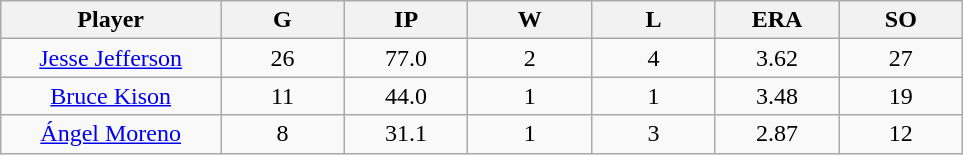<table class="wikitable sortable">
<tr>
<th bgcolor="#DDDDFF" width="16%">Player</th>
<th bgcolor="#DDDDFF" width="9%">G</th>
<th bgcolor="#DDDDFF" width="9%">IP</th>
<th bgcolor="#DDDDFF" width="9%">W</th>
<th bgcolor="#DDDDFF" width="9%">L</th>
<th bgcolor="#DDDDFF" width="9%">ERA</th>
<th bgcolor="#DDDDFF" width="9%">SO</th>
</tr>
<tr align=center>
<td><a href='#'>Jesse Jefferson</a></td>
<td>26</td>
<td>77.0</td>
<td>2</td>
<td>4</td>
<td>3.62</td>
<td>27</td>
</tr>
<tr align=center>
<td><a href='#'>Bruce Kison</a></td>
<td>11</td>
<td>44.0</td>
<td>1</td>
<td>1</td>
<td>3.48</td>
<td>19</td>
</tr>
<tr align=center>
<td><a href='#'>Ángel Moreno</a></td>
<td>8</td>
<td>31.1</td>
<td>1</td>
<td>3</td>
<td>2.87</td>
<td>12</td>
</tr>
</table>
